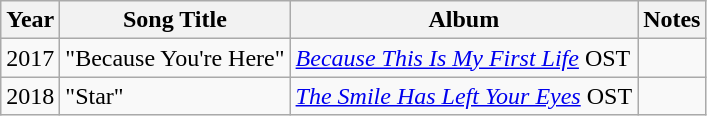<table class="wikitable sortable">
<tr>
<th scope="col">Year</th>
<th scope="col">Song Title</th>
<th>Album</th>
<th scope="col" class="unsortable">Notes</th>
</tr>
<tr>
<td>2017</td>
<td>"Because You're Here"</td>
<td><em><a href='#'>Because This Is My First Life</a></em> OST</td>
<td></td>
</tr>
<tr>
<td>2018</td>
<td>"Star"</td>
<td><em><a href='#'>The Smile Has Left Your Eyes</a></em> OST</td>
<td></td>
</tr>
</table>
